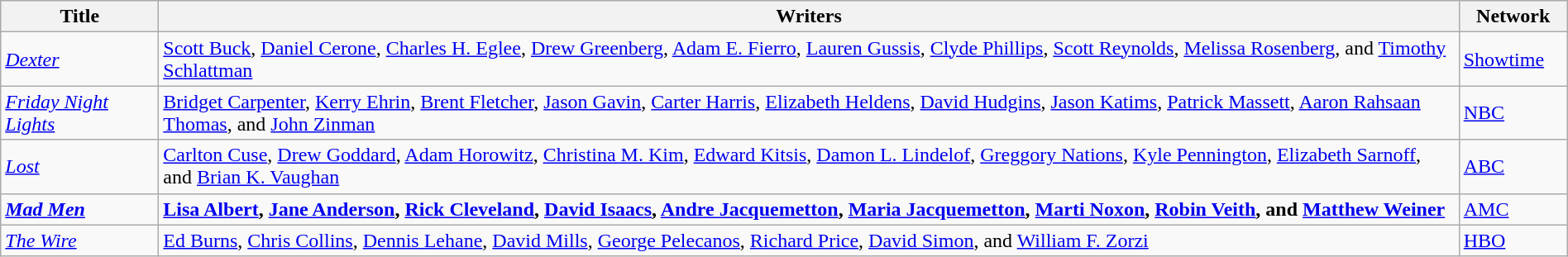<table class="wikitable" width="100%">
<tr>
<th width="120">Title</th>
<th>Writers</th>
<th width="80">Network</th>
</tr>
<tr>
<td><em><a href='#'>Dexter</a></em></td>
<td><a href='#'>Scott Buck</a>, <a href='#'>Daniel Cerone</a>, <a href='#'>Charles H. Eglee</a>, <a href='#'>Drew Greenberg</a>, <a href='#'>Adam E. Fierro</a>, <a href='#'>Lauren Gussis</a>, <a href='#'>Clyde Phillips</a>, <a href='#'>Scott Reynolds</a>, <a href='#'>Melissa Rosenberg</a>, and <a href='#'>Timothy Schlattman</a></td>
<td><a href='#'>Showtime</a></td>
</tr>
<tr>
<td><em><a href='#'>Friday Night Lights</a></em></td>
<td><a href='#'>Bridget Carpenter</a>, <a href='#'>Kerry Ehrin</a>, <a href='#'>Brent Fletcher</a>, <a href='#'>Jason Gavin</a>, <a href='#'>Carter Harris</a>, <a href='#'>Elizabeth Heldens</a>, <a href='#'>David Hudgins</a>, <a href='#'>Jason Katims</a>, <a href='#'>Patrick Massett</a>, <a href='#'>Aaron Rahsaan Thomas</a>, and <a href='#'>John Zinman</a></td>
<td><a href='#'>NBC</a></td>
</tr>
<tr>
<td><em><a href='#'>Lost</a></em></td>
<td><a href='#'>Carlton Cuse</a>, <a href='#'>Drew Goddard</a>, <a href='#'>Adam Horowitz</a>, <a href='#'>Christina M. Kim</a>, <a href='#'>Edward Kitsis</a>, <a href='#'>Damon L. Lindelof</a>, <a href='#'>Greggory Nations</a>, <a href='#'>Kyle Pennington</a>, <a href='#'>Elizabeth Sarnoff</a>, and <a href='#'>Brian K. Vaughan</a></td>
<td><a href='#'>ABC</a></td>
</tr>
<tr>
<td><strong><em><a href='#'>Mad Men</a></em></strong></td>
<td><strong><a href='#'>Lisa Albert</a>, <a href='#'>Jane Anderson</a>, <a href='#'>Rick Cleveland</a>, <a href='#'>David Isaacs</a>, <a href='#'>Andre Jacquemetton</a>, <a href='#'>Maria Jacquemetton</a>, <a href='#'>Marti Noxon</a>, <a href='#'>Robin Veith</a>, and <a href='#'>Matthew Weiner</a></strong></td>
<td><a href='#'>AMC</a></td>
</tr>
<tr>
<td><em><a href='#'>The Wire</a></em></td>
<td><a href='#'>Ed Burns</a>, <a href='#'>Chris Collins</a>, <a href='#'>Dennis Lehane</a>, <a href='#'>David Mills</a>, <a href='#'>George Pelecanos</a>, <a href='#'>Richard Price</a>, <a href='#'>David Simon</a>, and <a href='#'>William F. Zorzi</a></td>
<td><a href='#'>HBO</a></td>
</tr>
</table>
